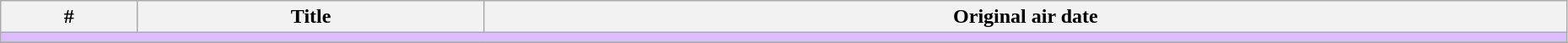<table class="wikitable" width="98%">
<tr>
<th>#</th>
<th>Title</th>
<th>Original air date</th>
</tr>
<tr>
<td colspan="5" bgcolor="#DCBCFF"></td>
</tr>
<tr>
</tr>
</table>
